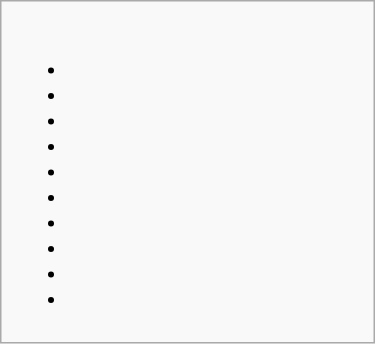<table class="infobox" style="font-size:88%; width:250px">
<tr>
<td><br><ul><li></li><li></li><li></li><li></li><li></li><li></li><li></li><li></li><li></li><li></li></ul></td>
</tr>
</table>
